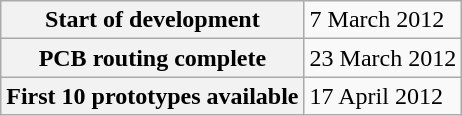<table class="wikitable">
<tr>
<th>Start of development</th>
<td>7 March 2012</td>
</tr>
<tr>
<th>PCB routing complete</th>
<td>23 March 2012</td>
</tr>
<tr>
<th>First 10 prototypes available</th>
<td>17 April 2012</td>
</tr>
</table>
